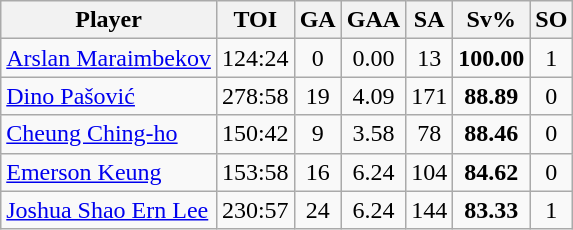<table class="wikitable sortable" style="text-align:center;">
<tr>
<th>Player</th>
<th>TOI</th>
<th>GA</th>
<th>GAA</th>
<th>SA</th>
<th>Sv%</th>
<th>SO</th>
</tr>
<tr>
<td style="text-align:left;"> <a href='#'>Arslan Maraimbekov</a></td>
<td>124:24</td>
<td>0</td>
<td>0.00</td>
<td>13</td>
<td><strong>100.00</strong></td>
<td>1</td>
</tr>
<tr>
<td style="text-align:left;"> <a href='#'>Dino Pašović</a></td>
<td>278:58</td>
<td>19</td>
<td>4.09</td>
<td>171</td>
<td><strong>88.89</strong></td>
<td>0</td>
</tr>
<tr>
<td style="text-align:left;"> <a href='#'>Cheung Ching-ho</a></td>
<td>150:42</td>
<td>9</td>
<td>3.58</td>
<td>78</td>
<td><strong>88.46</strong></td>
<td>0</td>
</tr>
<tr>
<td style="text-align:left;"> <a href='#'>Emerson Keung</a></td>
<td>153:58</td>
<td>16</td>
<td>6.24</td>
<td>104</td>
<td><strong>84.62</strong></td>
<td>0</td>
</tr>
<tr>
<td style="text-align:left;"> <a href='#'>Joshua Shao Ern Lee</a></td>
<td>230:57</td>
<td>24</td>
<td>6.24</td>
<td>144</td>
<td><strong>83.33</strong></td>
<td>1</td>
</tr>
</table>
